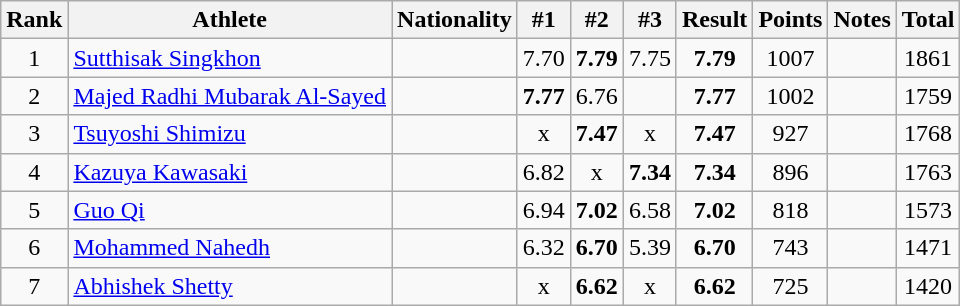<table class="wikitable sortable" style="text-align:center">
<tr>
<th>Rank</th>
<th>Athlete</th>
<th>Nationality</th>
<th>#1</th>
<th>#2</th>
<th>#3</th>
<th>Result</th>
<th>Points</th>
<th>Notes</th>
<th>Total</th>
</tr>
<tr>
<td>1</td>
<td align=left><a href='#'>Sutthisak Singkhon</a></td>
<td align=left></td>
<td>7.70</td>
<td><strong>7.79</strong></td>
<td>7.75</td>
<td><strong>7.79</strong></td>
<td>1007</td>
<td></td>
<td>1861</td>
</tr>
<tr>
<td>2</td>
<td align=left><a href='#'>Majed Radhi Mubarak Al-Sayed</a></td>
<td align=left></td>
<td><strong>7.77</strong></td>
<td>6.76</td>
<td></td>
<td><strong>7.77</strong></td>
<td>1002</td>
<td></td>
<td>1759</td>
</tr>
<tr>
<td>3</td>
<td align=left><a href='#'>Tsuyoshi Shimizu</a></td>
<td align=left></td>
<td>x</td>
<td><strong>7.47</strong></td>
<td>x</td>
<td><strong>7.47</strong></td>
<td>927</td>
<td></td>
<td>1768</td>
</tr>
<tr>
<td>4</td>
<td align=left><a href='#'>Kazuya Kawasaki</a></td>
<td align=left></td>
<td>6.82</td>
<td>x</td>
<td><strong>7.34</strong></td>
<td><strong>7.34</strong></td>
<td>896</td>
<td></td>
<td>1763</td>
</tr>
<tr>
<td>5</td>
<td align=left><a href='#'>Guo Qi</a></td>
<td align=left></td>
<td>6.94</td>
<td><strong>7.02</strong></td>
<td>6.58</td>
<td><strong>7.02</strong></td>
<td>818</td>
<td></td>
<td>1573</td>
</tr>
<tr>
<td>6</td>
<td align=left><a href='#'>Mohammed Nahedh</a></td>
<td align=left></td>
<td>6.32</td>
<td><strong>6.70</strong></td>
<td>5.39</td>
<td><strong>6.70</strong></td>
<td>743</td>
<td></td>
<td>1471</td>
</tr>
<tr>
<td>7</td>
<td align=left><a href='#'>Abhishek Shetty</a></td>
<td align=left></td>
<td>x</td>
<td><strong>6.62</strong></td>
<td>x</td>
<td><strong>6.62</strong></td>
<td>725</td>
<td></td>
<td>1420</td>
</tr>
</table>
